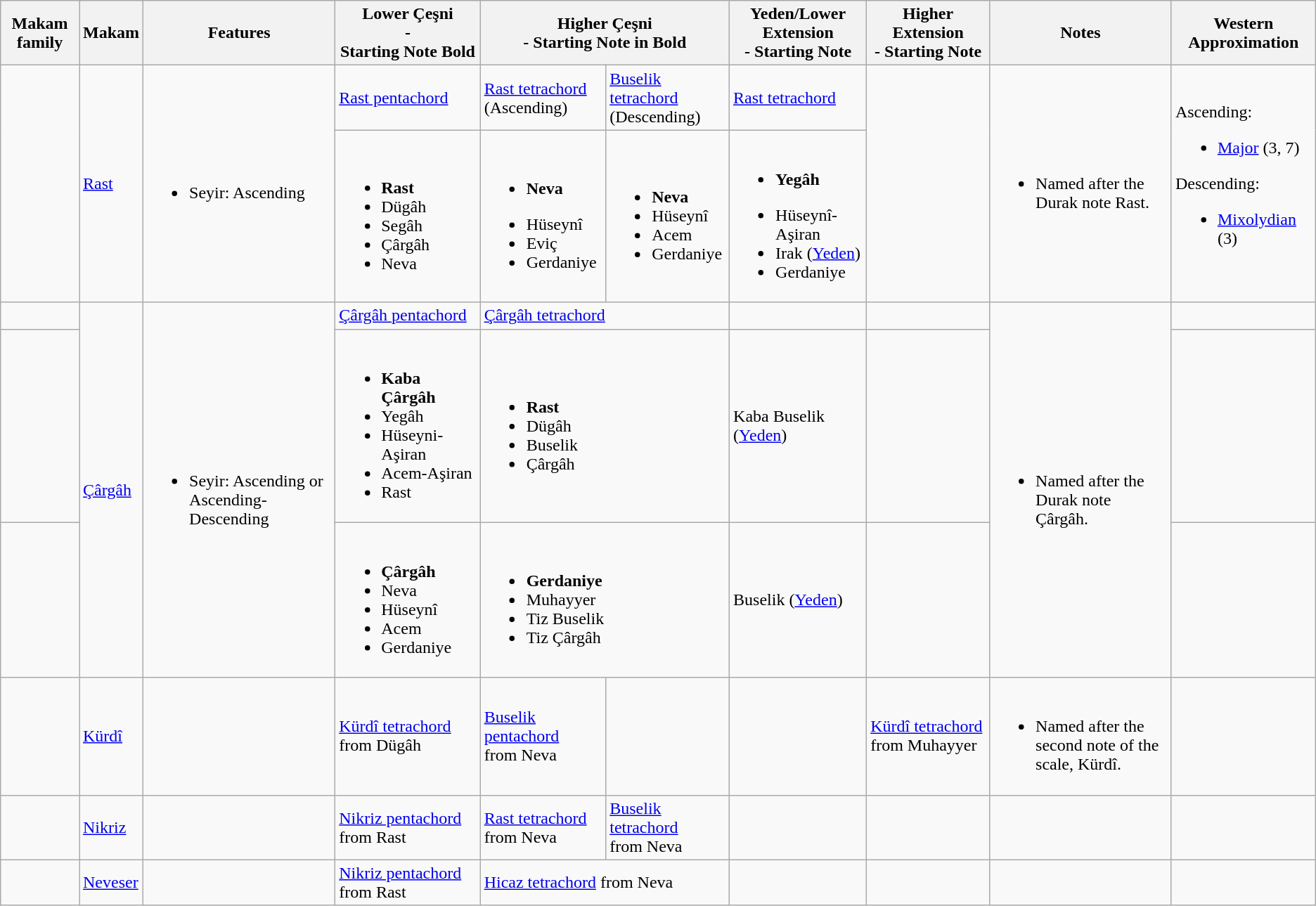<table class="wikitable">
<tr>
<th>Makam family</th>
<th>Makam</th>
<th>Features</th>
<th>Lower Çeşni<br>-<br>Starting Note Bold</th>
<th colspan="2">Higher Çeşni<br>- Starting Note in Bold</th>
<th>Yeden/Lower Extension<br>- Starting Note</th>
<th>Higher Extension<br>- Starting Note</th>
<th>Notes</th>
<th>Western Approximation</th>
</tr>
<tr>
<td rowspan="2"></td>
<td rowspan="2"><a href='#'>Rast</a></td>
<td rowspan="2"><br><ul><li>Seyir: Ascending</li></ul></td>
<td><a href='#'>Rast pentachord</a></td>
<td><a href='#'>Rast tetrachord</a><br>(Ascending)</td>
<td><a href='#'>Buselik tetrachord</a><br>(Descending)</td>
<td><a href='#'>Rast tetrachord</a></td>
<td rowspan="2"></td>
<td rowspan="2"><br><ul><li>Named after the Durak note Rast.</li></ul></td>
<td rowspan="2">Ascending:<br><ul><li><a href='#'>Major</a> (3, 7)</li></ul>Descending:<ul><li><a href='#'>Mixolydian</a> (3)</li></ul></td>
</tr>
<tr>
<td><br><ul><li><strong>Rast</strong></li><li>Dügâh</li><li>Segâh</li><li>Çârgâh</li><li>Neva</li></ul></td>
<td><br><ul><li><strong>Neva</strong></li></ul><ul><li>Hüseynî</li><li>Eviç</li><li>Gerdaniye</li></ul></td>
<td><br><ul><li><strong>Neva</strong></li><li>Hüseynî</li><li>Acem</li><li>Gerdaniye</li></ul></td>
<td><br><ul><li><strong>Yegâh</strong></li></ul><ul><li>Hüseynî-Aşiran</li><li>Irak (<a href='#'>Yeden</a>)</li><li>Gerdaniye</li></ul></td>
</tr>
<tr>
<td></td>
<td rowspan="3"><a href='#'>Çârgâh</a></td>
<td rowspan="3"><br><ul><li>Seyir: Ascending or Ascending-Descending</li></ul></td>
<td><a href='#'>Çârgâh pentachord</a></td>
<td colspan="2"><a href='#'>Çârgâh tetrachord</a></td>
<td></td>
<td></td>
<td rowspan="3"><br><ul><li>Named after the Durak note Çârgâh.</li></ul></td>
<td></td>
</tr>
<tr>
<td></td>
<td><br><ul><li><strong>Kaba Çârgâh</strong></li><li>Yegâh</li><li>Hüseyni-Aşiran</li><li>Acem-Aşiran</li><li>Rast</li></ul></td>
<td colspan="2"><br><ul><li><strong>Rast</strong></li><li>Dügâh</li><li>Buselik</li><li>Çârgâh</li></ul></td>
<td>Kaba Buselik (<a href='#'>Yeden</a>)</td>
<td></td>
<td></td>
</tr>
<tr>
<td></td>
<td><br><ul><li><strong>Çârgâh</strong></li><li>Neva</li><li>Hüseynî</li><li>Acem</li><li>Gerdaniye</li></ul></td>
<td colspan="2"><br><ul><li><strong>Gerdaniye</strong></li><li>Muhayyer</li><li>Tiz Buselik</li><li>Tiz Çârgâh</li></ul></td>
<td>Buselik (<a href='#'>Yeden</a>)</td>
<td></td>
<td></td>
</tr>
<tr>
<td></td>
<td><a href='#'>Kürdî</a></td>
<td></td>
<td><a href='#'>Kürdî tetrachord</a> from Dügâh</td>
<td><a href='#'>Buselik pentachord</a><br>from Neva</td>
<td></td>
<td></td>
<td><a href='#'>Kürdî tetrachord</a> from Muhayyer</td>
<td><br><ul><li>Named after the second note of the scale, Kürdî.</li></ul></td>
<td></td>
</tr>
<tr>
<td></td>
<td><a href='#'>Nikriz</a></td>
<td></td>
<td><a href='#'>Nikriz pentachord</a> from Rast</td>
<td><a href='#'>Rast tetrachord</a><br>from Neva</td>
<td><a href='#'>Buselik tetrachord</a><br>from Neva</td>
<td></td>
<td></td>
<td></td>
<td></td>
</tr>
<tr>
<td></td>
<td><a href='#'>Neveser</a></td>
<td></td>
<td><a href='#'>Nikriz pentachord</a> from Rast</td>
<td colspan="2"><a href='#'>Hicaz tetrachord</a> from Neva</td>
<td></td>
<td></td>
<td></td>
<td></td>
</tr>
</table>
